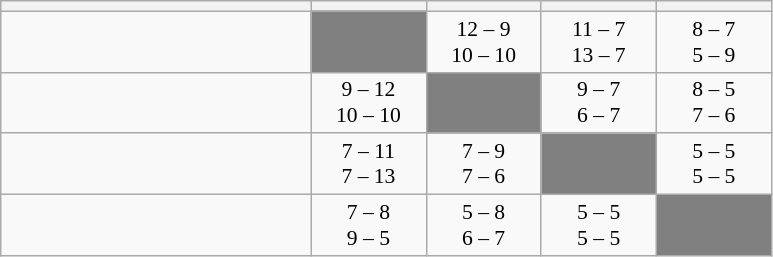<table cellspacing="0" cellpadding="3" style="background-color: #f9f9f9; font-size: 90%; text-align: center"  class="wikitable">
<tr>
<th width=200></th>
<th width=70></th>
<th width=70></th>
<th width=70></th>
<th width=70></th>
</tr>
<tr>
<td align=center><strong></strong></td>
<td bgcolor="#808080"></td>
<td>12 – 9<br> 10 – 10</td>
<td>11 – 7<br> 13 – 7</td>
<td>8 – 7<br> 5 – 9</td>
</tr>
<tr>
<td align=center><strong></strong></td>
<td>9 – 12<br> 10 – 10</td>
<td bgcolor="#808080"></td>
<td>9 – 7<br> 6 – 7</td>
<td>8 – 5<br> 7 – 6</td>
</tr>
<tr>
<td align=center><strong></strong></td>
<td>7 – 11<br> 7 – 13</td>
<td>7 – 9<br> 7 – 6</td>
<td bgcolor="#808080"></td>
<td>5 – 5<br> 5 – 5</td>
</tr>
<tr>
<td align=center><strong></strong></td>
<td>7 – 8<br> 9 – 5</td>
<td>5 – 8<br> 6 – 7</td>
<td>5 – 5<br> 5 – 5</td>
<td bgcolor="#808080"></td>
</tr>
</table>
